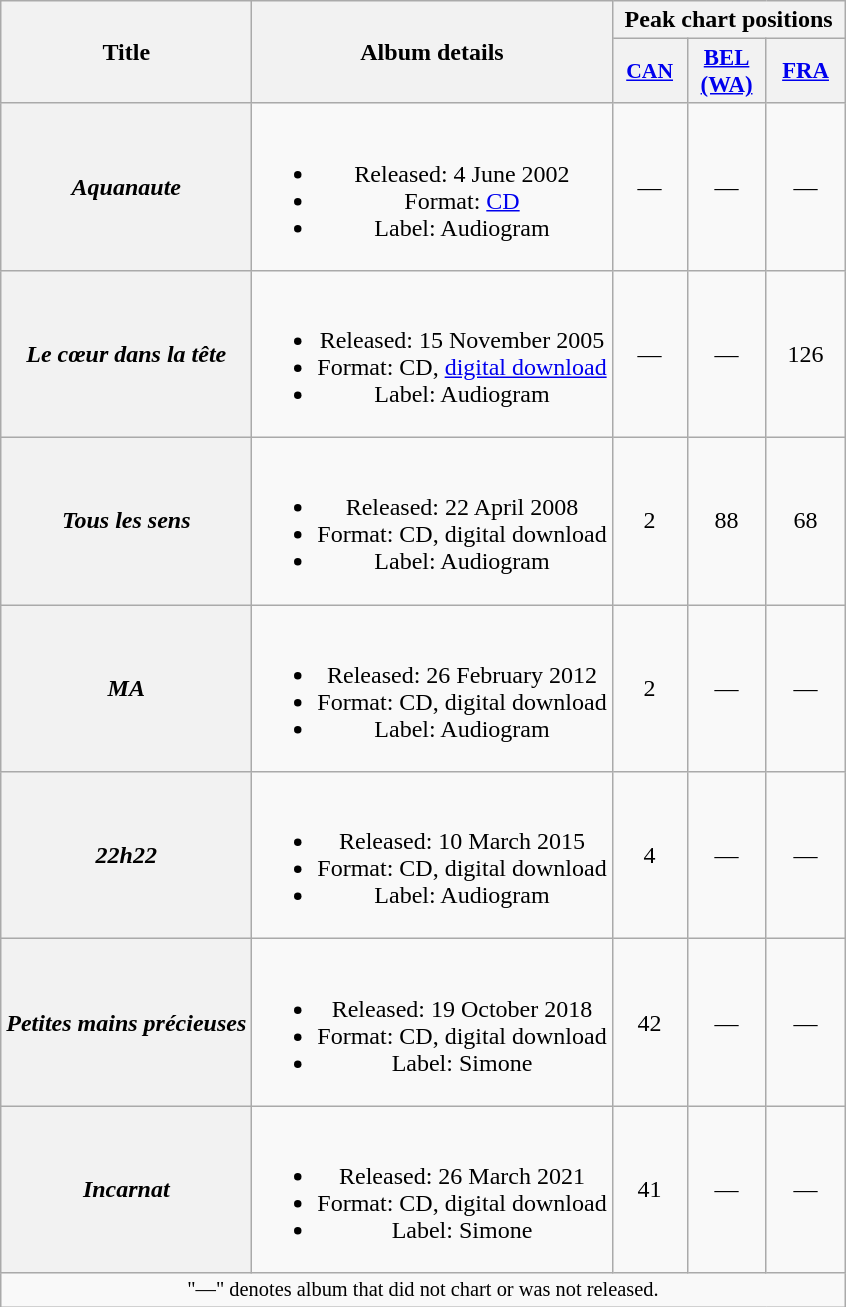<table class="wikitable plainrowheaders" style="text-align:center;">
<tr>
<th scope="col" rowspan="2">Title</th>
<th scope="col" rowspan="2">Album details</th>
<th scope="col" colspan="3">Peak chart positions</th>
</tr>
<tr>
<th scope="col" style="width:3em;font-size:90%;"><a href='#'>CAN</a><br></th>
<th scope="col" style="width:3em;font-size:95%;"><a href='#'>BEL<br>(WA)</a></th>
<th scope="col" style="width:3em;font-size:95%;"><a href='#'>FRA</a></th>
</tr>
<tr>
<th scope="row"><em>Aquanaute</em></th>
<td><br><ul><li>Released: 4 June 2002</li><li>Format: <a href='#'>CD</a></li><li>Label: Audiogram</li></ul></td>
<td>—</td>
<td>—</td>
<td>—</td>
</tr>
<tr>
<th scope="row"><em>Le cœur dans la tête</em></th>
<td><br><ul><li>Released: 15 November 2005</li><li>Format: CD, <a href='#'>digital download</a></li><li>Label: Audiogram</li></ul></td>
<td>—</td>
<td>—</td>
<td>126</td>
</tr>
<tr>
<th scope="row"><em>Tous les sens</em></th>
<td><br><ul><li>Released: 22 April 2008</li><li>Format: CD, digital download</li><li>Label: Audiogram</li></ul></td>
<td>2</td>
<td>88</td>
<td>68</td>
</tr>
<tr>
<th scope="row"><em>MA</em></th>
<td><br><ul><li>Released:  26 February 2012</li><li>Format: CD, digital download</li><li>Label: Audiogram</li></ul></td>
<td>2</td>
<td>—</td>
<td>—</td>
</tr>
<tr>
<th scope="row"><em>22h22</em></th>
<td><br><ul><li>Released: 10 March 2015</li><li>Format: CD, digital download</li><li>Label: Audiogram</li></ul></td>
<td>4</td>
<td>—</td>
<td>—</td>
</tr>
<tr>
<th scope="row"><em>Petites mains précieuses</em></th>
<td><br><ul><li>Released: 19 October 2018</li><li>Format: CD, digital download</li><li>Label: Simone</li></ul></td>
<td>42<br></td>
<td>—</td>
<td>—</td>
</tr>
<tr>
<th scope="row"><em>Incarnat</em></th>
<td><br><ul><li>Released: 26 March 2021</li><li>Format: CD, digital download</li><li>Label: Simone</li></ul></td>
<td>41</td>
<td>—</td>
<td>—</td>
</tr>
<tr>
<td colspan="5" style="font-size:85%">"—" denotes album that did not chart or was not released.</td>
</tr>
</table>
